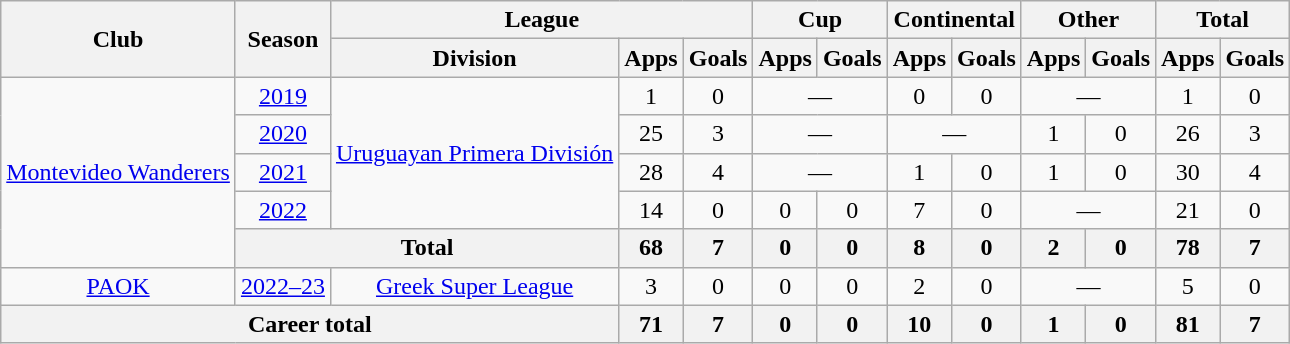<table class="wikitable" Style="text-align: center">
<tr>
<th rowspan="2">Club</th>
<th rowspan="2">Season</th>
<th colspan="3">League</th>
<th colspan="2">Cup</th>
<th colspan="2">Continental</th>
<th colspan="2">Other</th>
<th colspan="2">Total</th>
</tr>
<tr>
<th>Division</th>
<th>Apps</th>
<th>Goals</th>
<th>Apps</th>
<th>Goals</th>
<th>Apps</th>
<th>Goals</th>
<th>Apps</th>
<th>Goals</th>
<th>Apps</th>
<th>Goals</th>
</tr>
<tr>
<td rowspan="5"><a href='#'>Montevideo Wanderers</a></td>
<td><a href='#'>2019</a></td>
<td rowspan="4"><a href='#'>Uruguayan Primera División</a></td>
<td>1</td>
<td>0</td>
<td colspan="2">—</td>
<td>0</td>
<td>0</td>
<td colspan="2">—</td>
<td>1</td>
<td>0</td>
</tr>
<tr>
<td><a href='#'>2020</a></td>
<td>25</td>
<td>3</td>
<td colspan="2">—</td>
<td colspan="2">—</td>
<td>1</td>
<td>0</td>
<td>26</td>
<td>3</td>
</tr>
<tr>
<td><a href='#'>2021</a></td>
<td>28</td>
<td>4</td>
<td colspan="2">—</td>
<td>1</td>
<td>0</td>
<td>1</td>
<td>0</td>
<td>30</td>
<td>4</td>
</tr>
<tr>
<td><a href='#'>2022</a></td>
<td>14</td>
<td>0</td>
<td>0</td>
<td>0</td>
<td>7</td>
<td>0</td>
<td colspan="2">—</td>
<td>21</td>
<td>0</td>
</tr>
<tr>
<th colspan="2">Total</th>
<th>68</th>
<th>7</th>
<th>0</th>
<th>0</th>
<th>8</th>
<th>0</th>
<th>2</th>
<th>0</th>
<th>78</th>
<th>7</th>
</tr>
<tr>
<td><a href='#'>PAOK</a></td>
<td><a href='#'>2022–23</a></td>
<td><a href='#'>Greek Super League</a></td>
<td>3</td>
<td>0</td>
<td>0</td>
<td>0</td>
<td>2</td>
<td>0</td>
<td colspan="2">—</td>
<td>5</td>
<td>0</td>
</tr>
<tr>
<th colspan=3>Career total</th>
<th>71</th>
<th>7</th>
<th>0</th>
<th>0</th>
<th>10</th>
<th>0</th>
<th>1</th>
<th>0</th>
<th>81</th>
<th>7</th>
</tr>
</table>
